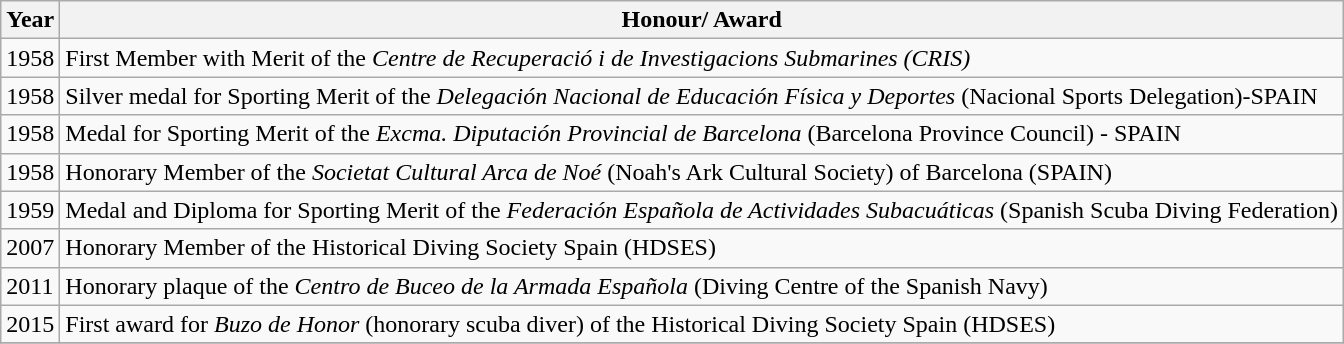<table class="wikitable">
<tr>
<th>Year</th>
<th>Honour/ Award</th>
</tr>
<tr>
<td>1958</td>
<td>First Member with Merit of the <em>Centre de Recuperació i de Investigacions Submarines (CRIS)</em></td>
</tr>
<tr>
<td>1958</td>
<td>Silver medal for Sporting Merit of the <em>Delegación Nacional de Educación Física y Deportes</em> (Nacional Sports Delegation)-SPAIN</td>
</tr>
<tr>
<td>1958</td>
<td>Medal for Sporting Merit of the <em>Excma. Diputación Provincial de Barcelona</em> (Barcelona Province Council) - SPAIN</td>
</tr>
<tr>
<td>1958</td>
<td>Honorary Member of the <em>Societat Cultural Arca de Noé</em> (Noah's Ark Cultural Society) of Barcelona (SPAIN)</td>
</tr>
<tr>
<td>1959</td>
<td>Medal and Diploma for Sporting Merit of the <em>Federación Española de Actividades Subacuáticas</em> (Spanish Scuba Diving Federation)</td>
</tr>
<tr>
<td>2007</td>
<td>Honorary Member of the Historical Diving Society Spain (HDSES)</td>
</tr>
<tr>
<td>2011</td>
<td>Honorary plaque of the <em>Centro de Buceo de la Armada Española</em> (Diving Centre of the Spanish Navy)</td>
</tr>
<tr>
<td>2015</td>
<td>First award for <em>Buzo de Honor</em> (honorary scuba diver) of the Historical Diving Society Spain (HDSES)</td>
</tr>
<tr>
</tr>
</table>
